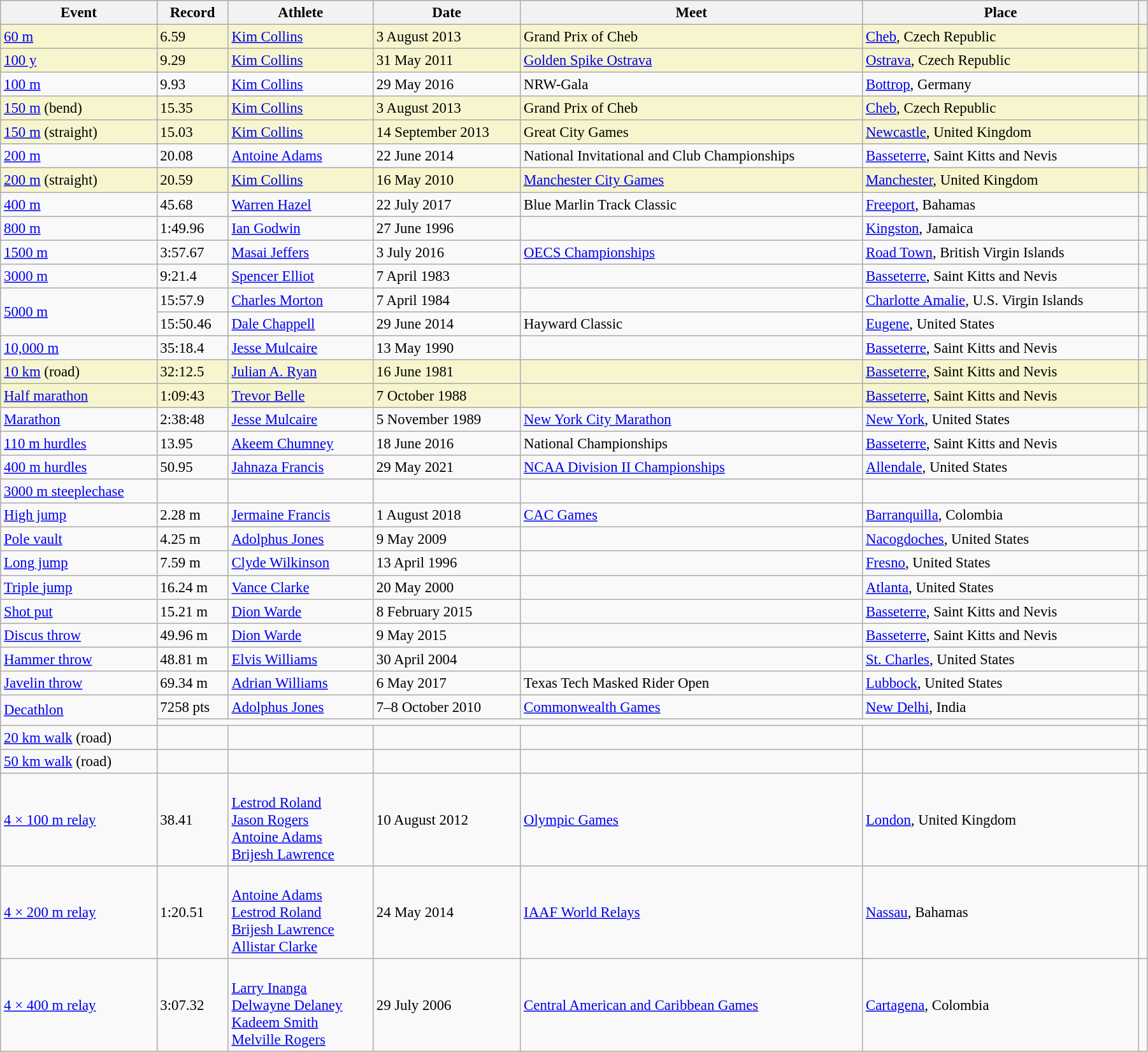<table class="wikitable" style="font-size:95%; width: 95%;">
<tr>
<th>Event</th>
<th>Record</th>
<th>Athlete</th>
<th>Date</th>
<th>Meet</th>
<th>Place</th>
<th></th>
</tr>
<tr style="background:#f6F5CE;">
<td><a href='#'>60 m</a></td>
<td>6.59 </td>
<td><a href='#'>Kim Collins</a></td>
<td>3 August 2013</td>
<td>Grand Prix of Cheb</td>
<td><a href='#'>Cheb</a>, Czech Republic</td>
<td></td>
</tr>
<tr style="background:#f6F5CE;">
<td><a href='#'>100 y</a></td>
<td>9.29 </td>
<td><a href='#'>Kim Collins</a></td>
<td>31 May 2011</td>
<td><a href='#'>Golden Spike Ostrava</a></td>
<td><a href='#'>Ostrava</a>, Czech Republic</td>
<td></td>
</tr>
<tr>
<td><a href='#'>100 m</a></td>
<td>9.93 </td>
<td><a href='#'>Kim Collins</a></td>
<td>29 May 2016</td>
<td>NRW-Gala</td>
<td><a href='#'>Bottrop</a>, Germany</td>
<td></td>
</tr>
<tr style="background:#f6F5CE;">
<td><a href='#'>150 m</a> (bend)</td>
<td>15.35</td>
<td><a href='#'>Kim Collins</a></td>
<td>3 August 2013</td>
<td>Grand Prix of Cheb</td>
<td><a href='#'>Cheb</a>, Czech Republic</td>
<td></td>
</tr>
<tr style="background:#f6F5CE;">
<td><a href='#'>150 m</a> (straight)</td>
<td>15.03 </td>
<td><a href='#'>Kim Collins</a></td>
<td>14 September 2013</td>
<td>Great City Games</td>
<td><a href='#'>Newcastle</a>, United Kingdom</td>
<td></td>
</tr>
<tr>
<td><a href='#'>200 m</a></td>
<td>20.08 </td>
<td><a href='#'>Antoine Adams</a></td>
<td>22 June 2014</td>
<td>National Invitational and Club Championships</td>
<td><a href='#'>Basseterre</a>, Saint Kitts and Nevis</td>
<td></td>
</tr>
<tr style="background:#f6F5CE;">
<td><a href='#'>200 m</a> (straight)</td>
<td>20.59 </td>
<td><a href='#'>Kim Collins</a></td>
<td>16 May 2010</td>
<td><a href='#'>Manchester City Games</a></td>
<td><a href='#'>Manchester</a>, United Kingdom</td>
<td></td>
</tr>
<tr>
<td><a href='#'>400 m</a></td>
<td>45.68</td>
<td><a href='#'>Warren Hazel</a></td>
<td>22 July 2017</td>
<td>Blue Marlin Track Classic</td>
<td><a href='#'>Freeport</a>, Bahamas</td>
<td></td>
</tr>
<tr>
<td><a href='#'>800 m</a></td>
<td>1:49.96</td>
<td><a href='#'>Ian Godwin</a></td>
<td>27 June 1996</td>
<td></td>
<td><a href='#'>Kingston</a>, Jamaica</td>
<td></td>
</tr>
<tr>
<td><a href='#'>1500 m</a></td>
<td>3:57.67</td>
<td><a href='#'>Masai Jeffers</a></td>
<td>3 July 2016</td>
<td><a href='#'>OECS Championships</a></td>
<td><a href='#'>Road Town</a>, British Virgin Islands</td>
<td></td>
</tr>
<tr>
<td><a href='#'>3000 m</a></td>
<td>9:21.4 </td>
<td><a href='#'>Spencer Elliot</a></td>
<td>7 April 1983</td>
<td></td>
<td><a href='#'>Basseterre</a>, Saint Kitts and Nevis</td>
<td></td>
</tr>
<tr>
<td rowspan=2><a href='#'>5000 m</a></td>
<td>15:57.9 </td>
<td><a href='#'>Charles Morton</a></td>
<td>7 April 1984</td>
<td></td>
<td><a href='#'>Charlotte Amalie</a>, U.S. Virgin Islands</td>
<td></td>
</tr>
<tr>
<td>15:50.46 </td>
<td><a href='#'>Dale Chappell</a></td>
<td>29 June 2014</td>
<td>Hayward Classic</td>
<td><a href='#'>Eugene</a>, United States</td>
<td></td>
</tr>
<tr>
<td><a href='#'>10,000 m</a></td>
<td>35:18.4 </td>
<td><a href='#'>Jesse Mulcaire</a></td>
<td>13 May 1990</td>
<td></td>
<td><a href='#'>Basseterre</a>, Saint Kitts and Nevis</td>
<td></td>
</tr>
<tr style="background:#f6F5CE;">
<td><a href='#'>10 km</a> (road)</td>
<td>32:12.5</td>
<td><a href='#'>Julian A. Ryan</a></td>
<td>16 June 1981</td>
<td></td>
<td><a href='#'>Basseterre</a>, Saint Kitts and Nevis</td>
<td></td>
</tr>
<tr style="background:#f6F5CE;">
<td><a href='#'>Half marathon</a></td>
<td>1:09:43</td>
<td><a href='#'>Trevor Belle</a></td>
<td>7 October 1988</td>
<td></td>
<td><a href='#'>Basseterre</a>, Saint Kitts and Nevis</td>
<td></td>
</tr>
<tr>
<td><a href='#'>Marathon</a></td>
<td>2:38:48</td>
<td><a href='#'>Jesse Mulcaire</a></td>
<td>5 November 1989</td>
<td><a href='#'>New York City Marathon</a></td>
<td><a href='#'>New York</a>, United States</td>
<td></td>
</tr>
<tr>
<td><a href='#'>110 m hurdles</a></td>
<td>13.95 </td>
<td><a href='#'>Akeem Chumney</a></td>
<td>18 June 2016</td>
<td>National Championships</td>
<td><a href='#'>Basseterre</a>, Saint Kitts and Nevis</td>
<td></td>
</tr>
<tr>
<td><a href='#'>400 m hurdles</a></td>
<td>50.95</td>
<td><a href='#'>Jahnaza Francis</a></td>
<td>29 May 2021</td>
<td><a href='#'>NCAA Division II Championships</a></td>
<td><a href='#'>Allendale</a>, United States</td>
<td></td>
</tr>
<tr>
<td><a href='#'>3000 m steeplechase</a></td>
<td></td>
<td></td>
<td></td>
<td></td>
<td></td>
<td></td>
</tr>
<tr>
<td><a href='#'>High jump</a></td>
<td>2.28 m</td>
<td><a href='#'>Jermaine Francis</a></td>
<td>1 August 2018</td>
<td><a href='#'>CAC Games</a></td>
<td><a href='#'>Barranquilla</a>, Colombia</td>
<td></td>
</tr>
<tr>
<td><a href='#'>Pole vault</a></td>
<td>4.25 m</td>
<td><a href='#'>Adolphus Jones</a></td>
<td>9 May 2009</td>
<td></td>
<td><a href='#'>Nacogdoches</a>, United States</td>
<td></td>
</tr>
<tr>
<td><a href='#'>Long jump</a></td>
<td>7.59 m</td>
<td><a href='#'>Clyde Wilkinson</a></td>
<td>13 April 1996</td>
<td></td>
<td><a href='#'>Fresno</a>, United States</td>
<td></td>
</tr>
<tr>
<td><a href='#'>Triple jump</a></td>
<td>16.24 m</td>
<td><a href='#'>Vance Clarke</a></td>
<td>20 May 2000</td>
<td></td>
<td><a href='#'>Atlanta</a>, United States</td>
<td></td>
</tr>
<tr>
<td><a href='#'>Shot put</a></td>
<td>15.21 m</td>
<td><a href='#'>Dion Warde</a></td>
<td>8 February 2015</td>
<td></td>
<td><a href='#'>Basseterre</a>, Saint Kitts and Nevis</td>
<td></td>
</tr>
<tr>
<td><a href='#'>Discus throw</a></td>
<td>49.96 m</td>
<td><a href='#'>Dion Warde</a></td>
<td>9 May 2015</td>
<td></td>
<td><a href='#'>Basseterre</a>, Saint Kitts and Nevis</td>
<td></td>
</tr>
<tr>
<td><a href='#'>Hammer throw</a></td>
<td>48.81 m</td>
<td><a href='#'>Elvis Williams</a></td>
<td>30 April 2004</td>
<td></td>
<td><a href='#'>St. Charles</a>, United States</td>
<td></td>
</tr>
<tr>
<td><a href='#'>Javelin throw</a></td>
<td>69.34 m</td>
<td><a href='#'>Adrian Williams</a></td>
<td>6 May 2017</td>
<td>Texas Tech Masked Rider Open</td>
<td><a href='#'>Lubbock</a>, United States</td>
<td></td>
</tr>
<tr>
<td rowspan=2><a href='#'>Decathlon</a></td>
<td>7258 pts</td>
<td><a href='#'>Adolphus Jones</a></td>
<td>7–8 October 2010</td>
<td><a href='#'>Commonwealth Games</a></td>
<td><a href='#'>New Delhi</a>, India</td>
<td></td>
</tr>
<tr>
<td colspan=5></td>
<td></td>
</tr>
<tr>
<td><a href='#'>20 km walk</a> (road)</td>
<td></td>
<td></td>
<td></td>
<td></td>
<td></td>
<td></td>
</tr>
<tr>
<td><a href='#'>50 km walk</a> (road)</td>
<td></td>
<td></td>
<td></td>
<td></td>
<td></td>
<td></td>
</tr>
<tr>
<td><a href='#'>4 × 100 m relay</a></td>
<td>38.41</td>
<td><br><a href='#'>Lestrod Roland</a><br><a href='#'>Jason Rogers</a><br><a href='#'>Antoine Adams</a><br><a href='#'>Brijesh Lawrence</a></td>
<td>10 August 2012</td>
<td><a href='#'>Olympic Games</a></td>
<td><a href='#'>London</a>, United Kingdom</td>
<td></td>
</tr>
<tr>
<td><a href='#'>4 × 200 m relay</a></td>
<td>1:20.51</td>
<td><br><a href='#'>Antoine Adams</a><br><a href='#'>Lestrod Roland</a><br><a href='#'>Brijesh Lawrence</a><br><a href='#'>Allistar Clarke</a></td>
<td>24 May 2014</td>
<td><a href='#'>IAAF World Relays</a></td>
<td><a href='#'>Nassau</a>, Bahamas</td>
<td></td>
</tr>
<tr>
<td><a href='#'>4 × 400 m relay</a></td>
<td>3:07.32</td>
<td><br><a href='#'>Larry Inanga</a><br><a href='#'>Delwayne Delaney</a><br><a href='#'>Kadeem Smith</a><br><a href='#'>Melville Rogers</a></td>
<td>29 July 2006</td>
<td><a href='#'>Central American and Caribbean Games</a></td>
<td><a href='#'>Cartagena</a>, Colombia</td>
<td></td>
</tr>
</table>
